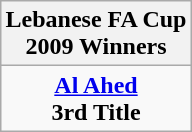<table class="wikitable" style="text-align: center; margin: 0 auto;">
<tr>
<th>Lebanese FA Cup  <br>2009 Winners</th>
</tr>
<tr>
<td><strong><a href='#'>Al Ahed</a></strong><br><strong>3rd Title</strong></td>
</tr>
</table>
